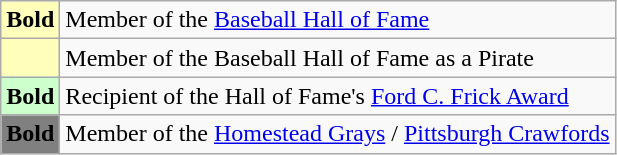<table class="wikitable">
<tr>
<th scope="row" style="background:#ffb;"><strong>Bold</strong></th>
<td>Member of the <a href='#'>Baseball Hall of Fame</a></td>
</tr>
<tr>
<th scope="row" style="background:#ffb;"></th>
<td>Member of the Baseball Hall of Fame as a Pirate</td>
</tr>
<tr>
<th scope="row" style="background:#cfc;"><strong>Bold</strong></th>
<td>Recipient of the Hall of Fame's <a href='#'>Ford C. Frick Award</a></td>
</tr>
<tr>
<th scope="row" style="background:#808080;"><strong>Bold</strong></th>
<td>Member of the <a href='#'>Homestead Grays</a> / <a href='#'>Pittsburgh Crawfords</a></td>
</tr>
</table>
